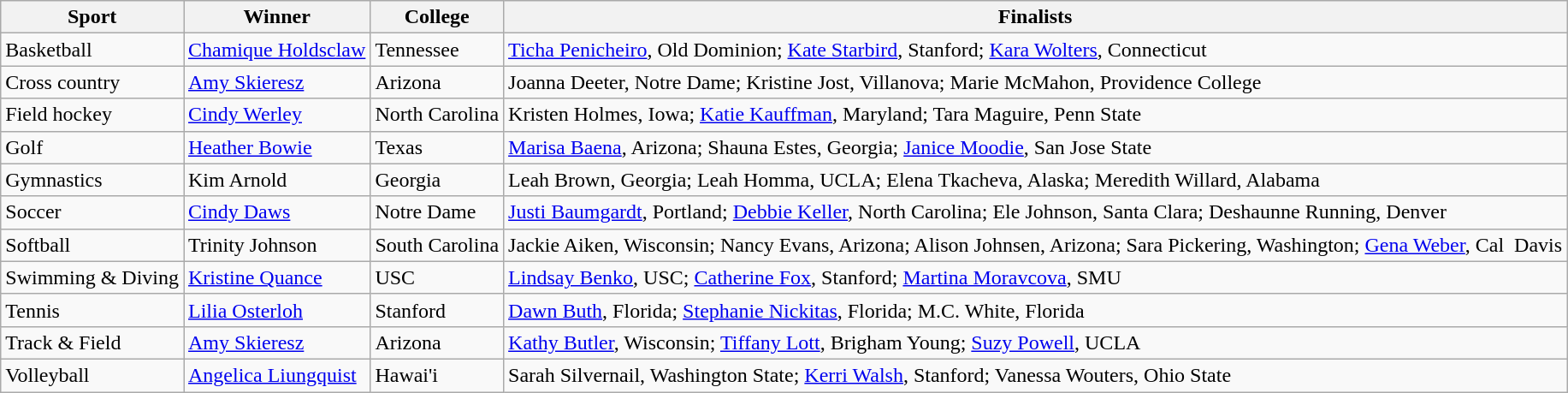<table class="wikitable">
<tr>
<th>Sport</th>
<th>Winner</th>
<th>College</th>
<th>Finalists</th>
</tr>
<tr>
<td>Basketball</td>
<td><a href='#'>Chamique Holdsclaw</a></td>
<td>Tennessee</td>
<td><a href='#'>Ticha Penicheiro</a>, Old Dominion; <a href='#'>Kate Starbird</a>, Stanford; <a href='#'>Kara Wolters</a>, Connecticut</td>
</tr>
<tr>
<td>Cross country</td>
<td><a href='#'>Amy Skieresz</a></td>
<td>Arizona</td>
<td>Joanna Deeter, Notre Dame; Kristine Jost, Villanova; Marie McMahon, Providence College</td>
</tr>
<tr>
<td>Field hockey</td>
<td><a href='#'>Cindy Werley</a></td>
<td>North Carolina</td>
<td>Kristen Holmes, Iowa; <a href='#'>Katie Kauffman</a>, Maryland; Tara Maguire, Penn State</td>
</tr>
<tr>
<td>Golf</td>
<td><a href='#'>Heather Bowie</a></td>
<td>Texas</td>
<td><a href='#'>Marisa Baena</a>, Arizona; Shauna Estes, Georgia; <a href='#'>Janice Moodie</a>, San Jose State</td>
</tr>
<tr>
<td>Gymnastics</td>
<td>Kim Arnold</td>
<td>Georgia</td>
<td>Leah Brown, Georgia; Leah Homma, UCLA; Elena Tkacheva, Alaska; Meredith Willard, Alabama</td>
</tr>
<tr>
<td>Soccer</td>
<td><a href='#'>Cindy Daws</a></td>
<td>Notre Dame</td>
<td><a href='#'>Justi Baumgardt</a>, Portland; <a href='#'>Debbie Keller</a>, North Carolina; Ele Johnson, Santa Clara; Deshaunne Running, Denver</td>
</tr>
<tr>
<td>Softball</td>
<td>Trinity Johnson</td>
<td>South Carolina</td>
<td>Jackie Aiken, Wisconsin; Nancy Evans, Arizona; Alison Johnsen, Arizona; Sara Pickering, Washington; <a href='#'>Gena Weber</a>, Cal  Davis</td>
</tr>
<tr>
<td>Swimming & Diving</td>
<td><a href='#'>Kristine Quance</a></td>
<td>USC</td>
<td><a href='#'>Lindsay Benko</a>, USC; <a href='#'>Catherine Fox</a>, Stanford; <a href='#'>Martina Moravcova</a>, SMU</td>
</tr>
<tr>
<td>Tennis</td>
<td><a href='#'>Lilia Osterloh</a></td>
<td>Stanford</td>
<td><a href='#'>Dawn Buth</a>, Florida; <a href='#'>Stephanie Nickitas</a>, Florida; M.C. White, Florida</td>
</tr>
<tr>
<td>Track & Field</td>
<td><a href='#'>Amy Skieresz</a></td>
<td>Arizona</td>
<td><a href='#'>Kathy Butler</a>, Wisconsin; <a href='#'>Tiffany Lott</a>, Brigham Young; <a href='#'>Suzy Powell</a>, UCLA</td>
</tr>
<tr>
<td>Volleyball</td>
<td><a href='#'>Angelica Liungquist</a></td>
<td>Hawai'i</td>
<td>Sarah Silvernail, Washington State; <a href='#'>Kerri Walsh</a>, Stanford; Vanessa Wouters, Ohio State</td>
</tr>
</table>
